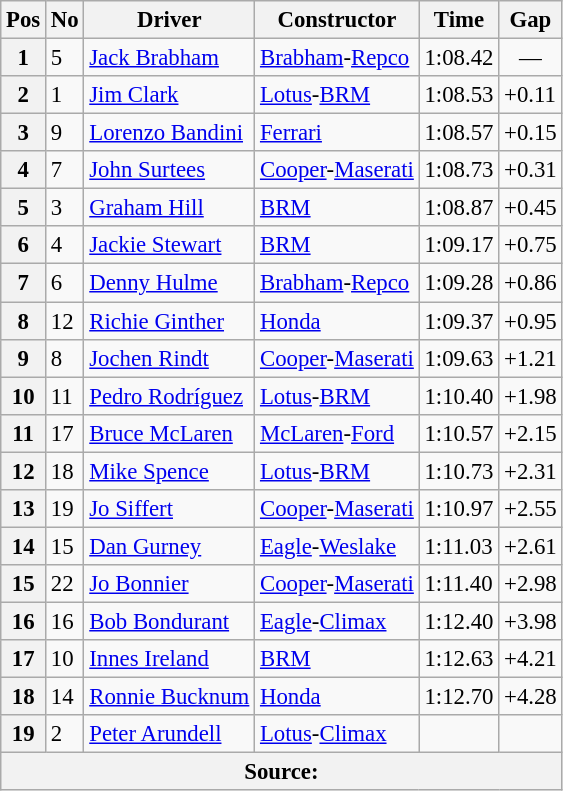<table class="wikitable sortable" style="font-size: 95%">
<tr>
<th>Pos</th>
<th>No</th>
<th>Driver</th>
<th>Constructor</th>
<th>Time</th>
<th>Gap</th>
</tr>
<tr>
<th>1</th>
<td>5</td>
<td> <a href='#'>Jack Brabham</a></td>
<td><a href='#'>Brabham</a>-<a href='#'>Repco</a></td>
<td>1:08.42</td>
<td align="center">—</td>
</tr>
<tr>
<th>2</th>
<td>1</td>
<td> <a href='#'>Jim Clark</a></td>
<td><a href='#'>Lotus</a>-<a href='#'>BRM</a></td>
<td>1:08.53</td>
<td>+0.11</td>
</tr>
<tr>
<th>3</th>
<td>9</td>
<td> <a href='#'>Lorenzo Bandini</a></td>
<td><a href='#'>Ferrari</a></td>
<td>1:08.57</td>
<td>+0.15</td>
</tr>
<tr>
<th>4</th>
<td>7</td>
<td> <a href='#'>John Surtees</a></td>
<td><a href='#'>Cooper</a>-<a href='#'>Maserati</a></td>
<td>1:08.73</td>
<td>+0.31</td>
</tr>
<tr>
<th>5</th>
<td>3</td>
<td> <a href='#'>Graham Hill</a></td>
<td><a href='#'>BRM</a></td>
<td>1:08.87</td>
<td>+0.45</td>
</tr>
<tr>
<th>6</th>
<td>4</td>
<td> <a href='#'>Jackie Stewart</a></td>
<td><a href='#'>BRM</a></td>
<td>1:09.17</td>
<td>+0.75</td>
</tr>
<tr>
<th>7</th>
<td>6</td>
<td> <a href='#'>Denny Hulme</a></td>
<td><a href='#'>Brabham</a>-<a href='#'>Repco</a></td>
<td>1:09.28</td>
<td>+0.86</td>
</tr>
<tr>
<th>8</th>
<td>12</td>
<td> <a href='#'>Richie Ginther</a></td>
<td><a href='#'>Honda</a></td>
<td>1:09.37</td>
<td>+0.95</td>
</tr>
<tr>
<th>9</th>
<td>8</td>
<td> <a href='#'>Jochen Rindt</a></td>
<td><a href='#'>Cooper</a>-<a href='#'>Maserati</a></td>
<td>1:09.63</td>
<td>+1.21</td>
</tr>
<tr>
<th>10</th>
<td>11</td>
<td> <a href='#'>Pedro Rodríguez</a></td>
<td><a href='#'>Lotus</a>-<a href='#'>BRM</a></td>
<td>1:10.40</td>
<td>+1.98</td>
</tr>
<tr>
<th>11</th>
<td>17</td>
<td> <a href='#'>Bruce McLaren</a></td>
<td><a href='#'>McLaren</a>-<a href='#'>Ford</a></td>
<td>1:10.57</td>
<td>+2.15</td>
</tr>
<tr>
<th>12</th>
<td>18</td>
<td> <a href='#'>Mike Spence</a></td>
<td><a href='#'>Lotus</a>-<a href='#'>BRM</a></td>
<td>1:10.73</td>
<td>+2.31</td>
</tr>
<tr>
<th>13</th>
<td>19</td>
<td> <a href='#'>Jo Siffert</a></td>
<td><a href='#'>Cooper</a>-<a href='#'>Maserati</a></td>
<td>1:10.97</td>
<td>+2.55</td>
</tr>
<tr>
<th>14</th>
<td>15</td>
<td> <a href='#'>Dan Gurney</a></td>
<td><a href='#'>Eagle</a>-<a href='#'>Weslake</a></td>
<td>1:11.03</td>
<td>+2.61</td>
</tr>
<tr>
<th>15</th>
<td>22</td>
<td> <a href='#'>Jo Bonnier</a></td>
<td><a href='#'>Cooper</a>-<a href='#'>Maserati</a></td>
<td>1:11.40</td>
<td>+2.98</td>
</tr>
<tr>
<th>16</th>
<td>16</td>
<td> <a href='#'>Bob Bondurant</a></td>
<td><a href='#'>Eagle</a>-<a href='#'>Climax</a></td>
<td>1:12.40</td>
<td>+3.98</td>
</tr>
<tr>
<th>17</th>
<td>10</td>
<td> <a href='#'>Innes Ireland</a></td>
<td><a href='#'>BRM</a></td>
<td>1:12.63</td>
<td>+4.21</td>
</tr>
<tr>
<th>18</th>
<td>14</td>
<td> <a href='#'>Ronnie Bucknum</a></td>
<td><a href='#'>Honda</a></td>
<td>1:12.70</td>
<td>+4.28</td>
</tr>
<tr>
<th>19</th>
<td>2</td>
<td> <a href='#'>Peter Arundell</a></td>
<td><a href='#'>Lotus</a>-<a href='#'>Climax</a></td>
<td></td>
<td></td>
</tr>
<tr>
<th colspan="6">Source:</th>
</tr>
</table>
